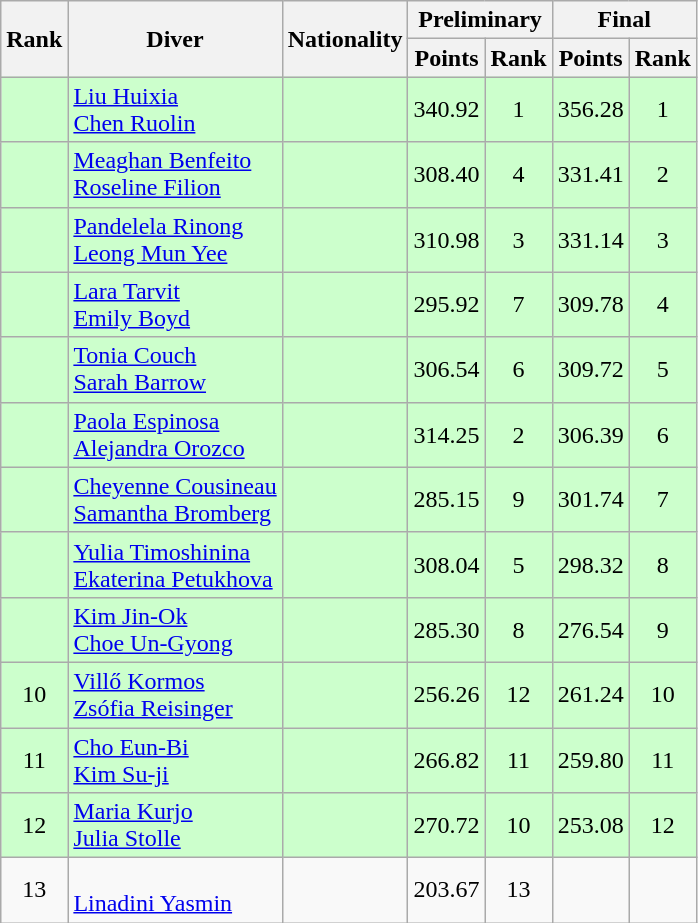<table class="wikitable sortable" style="text-align:center">
<tr>
<th rowspan="2">Rank</th>
<th rowspan="2">Diver</th>
<th rowspan="2">Nationality</th>
<th colspan="2">Preliminary</th>
<th colspan="2">Final</th>
</tr>
<tr>
<th>Points</th>
<th>Rank</th>
<th>Points</th>
<th>Rank</th>
</tr>
<tr bgcolor=ccffcc>
<td></td>
<td align=left><a href='#'>Liu Huixia</a><br><a href='#'>Chen Ruolin</a></td>
<td align=left></td>
<td>340.92</td>
<td>1</td>
<td>356.28</td>
<td>1</td>
</tr>
<tr bgcolor=ccffcc>
<td></td>
<td align=left><a href='#'>Meaghan Benfeito</a><br><a href='#'>Roseline Filion</a></td>
<td align=left></td>
<td>308.40</td>
<td>4</td>
<td>331.41</td>
<td>2</td>
</tr>
<tr bgcolor=ccffcc>
<td></td>
<td align=left><a href='#'>Pandelela Rinong</a><br><a href='#'>Leong Mun Yee</a></td>
<td align=left></td>
<td>310.98</td>
<td>3</td>
<td>331.14</td>
<td>3</td>
</tr>
<tr bgcolor=ccffcc>
<td></td>
<td align=left><a href='#'>Lara Tarvit</a><br><a href='#'>Emily Boyd</a></td>
<td align=left></td>
<td>295.92</td>
<td>7</td>
<td>309.78</td>
<td>4</td>
</tr>
<tr bgcolor=ccffcc>
<td></td>
<td align=left><a href='#'>Tonia Couch</a><br><a href='#'>Sarah Barrow</a></td>
<td align=left></td>
<td>306.54</td>
<td>6</td>
<td>309.72</td>
<td>5</td>
</tr>
<tr bgcolor=ccffcc>
<td></td>
<td align=left><a href='#'>Paola Espinosa</a><br><a href='#'>Alejandra Orozco</a></td>
<td align=left></td>
<td>314.25</td>
<td>2</td>
<td>306.39</td>
<td>6</td>
</tr>
<tr bgcolor=ccffcc>
<td></td>
<td align=left><a href='#'>Cheyenne Cousineau</a><br><a href='#'>Samantha Bromberg</a></td>
<td align=left></td>
<td>285.15</td>
<td>9</td>
<td>301.74</td>
<td>7</td>
</tr>
<tr bgcolor=ccffcc>
<td></td>
<td align=left><a href='#'>Yulia Timoshinina</a><br><a href='#'>Ekaterina Petukhova</a></td>
<td align=left></td>
<td>308.04</td>
<td>5</td>
<td>298.32</td>
<td>8</td>
</tr>
<tr bgcolor=ccffcc>
<td></td>
<td align=left><a href='#'>Kim Jin-Ok</a><br><a href='#'>Choe Un-Gyong</a></td>
<td align=left></td>
<td>285.30</td>
<td>8</td>
<td>276.54</td>
<td>9</td>
</tr>
<tr bgcolor=ccffcc>
<td>10</td>
<td align=left><a href='#'>Villő Kormos</a><br><a href='#'>Zsófia Reisinger</a></td>
<td align=left></td>
<td>256.26</td>
<td>12</td>
<td>261.24</td>
<td>10</td>
</tr>
<tr bgcolor=ccffcc>
<td>11</td>
<td align=left><a href='#'>Cho Eun-Bi</a><br><a href='#'>Kim Su-ji</a></td>
<td align=left></td>
<td>266.82</td>
<td>11</td>
<td>259.80</td>
<td>11</td>
</tr>
<tr bgcolor=ccffcc>
<td>12</td>
<td align=left><a href='#'>Maria Kurjo</a><br><a href='#'>Julia Stolle</a></td>
<td align=left></td>
<td>270.72</td>
<td>10</td>
<td>253.08</td>
<td>12</td>
</tr>
<tr>
<td>13</td>
<td align=left><br><a href='#'>Linadini Yasmin</a></td>
<td align=left></td>
<td>203.67</td>
<td>13</td>
<td></td>
<td></td>
</tr>
</table>
